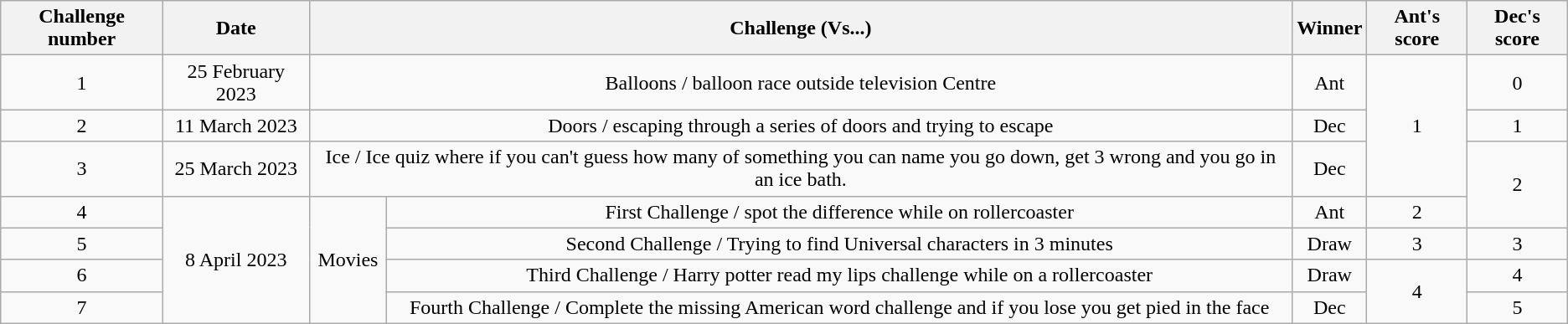<table class="wikitable" style="text-align:center">
<tr>
<th>Challenge number</th>
<th>Date</th>
<th colspan="2">Challenge (Vs...)</th>
<th>Winner</th>
<th>Ant's score</th>
<th>Dec's score</th>
</tr>
<tr>
<td>1</td>
<td>25 February 2023</td>
<td colspan="2">Balloons / balloon race outside television Centre</td>
<td>Ant</td>
<td rowspan="3">1</td>
<td>0</td>
</tr>
<tr>
<td>2</td>
<td>11 March 2023</td>
<td colspan="2">Doors / escaping through a series of doors and trying to escape</td>
<td>Dec</td>
<td>1</td>
</tr>
<tr>
<td>3</td>
<td>25 March 2023</td>
<td colspan="2">Ice / Ice quiz where if you can't guess how many of something you can name you go down, get 3 wrong and you go in an ice bath.</td>
<td>Dec</td>
<td rowspan="2">2</td>
</tr>
<tr>
<td>4</td>
<td rowspan="4">8 April 2023</td>
<td rowspan="4">Movies</td>
<td>First Challenge / spot the difference while on rollercoaster</td>
<td>Ant</td>
<td>2</td>
</tr>
<tr>
<td>5</td>
<td>Second Challenge / Trying to find Universal characters in 3 minutes</td>
<td>Draw</td>
<td>3</td>
<td>3</td>
</tr>
<tr>
<td>6</td>
<td>Third Challenge / Harry potter read my lips challenge while on a rollercoaster</td>
<td>Draw</td>
<td rowspan="2">4</td>
<td>4</td>
</tr>
<tr>
<td>7</td>
<td>Fourth Challenge / Complete the missing American word challenge and if you lose you get pied in the face</td>
<td>Dec</td>
<td>5</td>
</tr>
</table>
